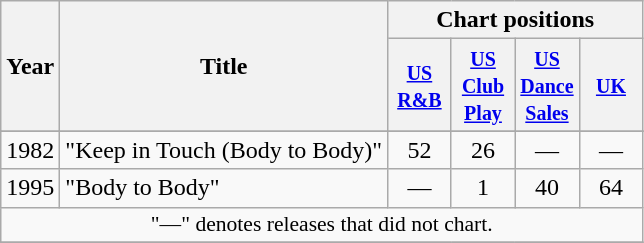<table class="wikitable" style=text-align:center;>
<tr>
<th rowspan="2">Year</th>
<th rowspan="2">Title</th>
<th colspan="7">Chart positions</th>
</tr>
<tr>
<th width="35"><small><a href='#'>US R&B</a></small><br></th>
<th width="35"><small><a href='#'>US Club Play</a></small><br></th>
<th width="35"><small><a href='#'>US Dance Sales</a></small><br></th>
<th width="35"><small><a href='#'>UK</a></small><br></th>
</tr>
<tr>
</tr>
<tr>
<td>1982</td>
<td align="left">"Keep in Touch (Body to Body)"</td>
<td>52</td>
<td>26</td>
<td>—</td>
<td>—</td>
</tr>
<tr>
<td>1995</td>
<td align="left">"Body to Body"</td>
<td>—</td>
<td>1</td>
<td>40</td>
<td>64</td>
</tr>
<tr>
<td align="center" colspan="6" style="font-size:90%">"—" denotes releases that did not chart.</td>
</tr>
<tr>
</tr>
</table>
